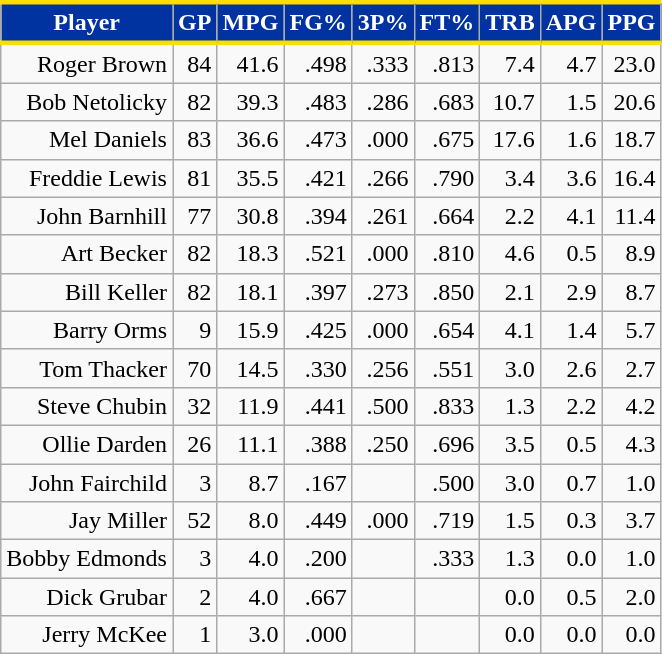<table class="wikitable sortable" style="text-align:right;">
<tr>
<th style="background:#0032A0; color:#FFFFFF; border-top:#FEDD00 3px solid; border-bottom:#FEDD00 3px solid;">Player</th>
<th style="background:#0032A0; color:#FFFFFF; border-top:#FEDD00 3px solid; border-bottom:#FEDD00 3px solid;">GP</th>
<th style="background:#0032A0; color:#FFFFFF; border-top:#FEDD00 3px solid; border-bottom:#FEDD00 3px solid;">MPG</th>
<th style="background:#0032A0; color:#FFFFFF; border-top:#FEDD00 3px solid; border-bottom:#FEDD00 3px solid;">FG%</th>
<th style="background:#0032A0; color:#FFFFFF; border-top:#FEDD00 3px solid; border-bottom:#FEDD00 3px solid;">3P%</th>
<th style="background:#0032A0; color:#FFFFFF; border-top:#FEDD00 3px solid; border-bottom:#FEDD00 3px solid;">FT%</th>
<th style="background:#0032A0; color:#FFFFFF; border-top:#FEDD00 3px solid; border-bottom:#FEDD00 3px solid;">TRB</th>
<th style="background:#0032A0; color:#FFFFFF; border-top:#FEDD00 3px solid; border-bottom:#FEDD00 3px solid;">APG</th>
<th style="background:#0032A0; color:#FFFFFF; border-top:#FEDD00 3px solid; border-bottom:#FEDD00 3px solid;">PPG</th>
</tr>
<tr>
<td>Roger Brown</td>
<td>84</td>
<td>41.6</td>
<td>.498</td>
<td>.333</td>
<td>.813</td>
<td>7.4</td>
<td>4.7</td>
<td>23.0</td>
</tr>
<tr>
<td>Bob Netolicky</td>
<td>82</td>
<td>39.3</td>
<td>.483</td>
<td>.286</td>
<td>.683</td>
<td>10.7</td>
<td>1.5</td>
<td>20.6</td>
</tr>
<tr>
<td>Mel Daniels</td>
<td>83</td>
<td>36.6</td>
<td>.473</td>
<td>.000</td>
<td>.675</td>
<td>17.6</td>
<td>1.6</td>
<td>18.7</td>
</tr>
<tr>
<td>Freddie Lewis</td>
<td>81</td>
<td>35.5</td>
<td>.421</td>
<td>.266</td>
<td>.790</td>
<td>3.4</td>
<td>3.6</td>
<td>16.4</td>
</tr>
<tr>
<td>John Barnhill</td>
<td>77</td>
<td>30.8</td>
<td>.394</td>
<td>.261</td>
<td>.664</td>
<td>2.2</td>
<td>4.1</td>
<td>11.4</td>
</tr>
<tr>
<td>Art Becker</td>
<td>82</td>
<td>18.3</td>
<td>.521</td>
<td>.000</td>
<td>.810</td>
<td>4.6</td>
<td>0.5</td>
<td>8.9</td>
</tr>
<tr>
<td>Bill Keller</td>
<td>82</td>
<td>18.1</td>
<td>.397</td>
<td>.273</td>
<td>.850</td>
<td>2.1</td>
<td>2.9</td>
<td>8.7</td>
</tr>
<tr>
<td>Barry Orms</td>
<td>9</td>
<td>15.9</td>
<td>.425</td>
<td>.000</td>
<td>.654</td>
<td>4.1</td>
<td>1.4</td>
<td>5.7</td>
</tr>
<tr>
<td>Tom Thacker</td>
<td>70</td>
<td>14.5</td>
<td>.330</td>
<td>.256</td>
<td>.551</td>
<td>3.0</td>
<td>2.6</td>
<td>2.7</td>
</tr>
<tr>
<td>Steve Chubin</td>
<td>32</td>
<td>11.9</td>
<td>.441</td>
<td>.500</td>
<td>.833</td>
<td>1.3</td>
<td>2.2</td>
<td>4.2</td>
</tr>
<tr>
<td>Ollie Darden</td>
<td>26</td>
<td>11.1</td>
<td>.388</td>
<td>.250</td>
<td>.696</td>
<td>3.5</td>
<td>0.5</td>
<td>4.3</td>
</tr>
<tr>
<td>John Fairchild</td>
<td>3</td>
<td>8.7</td>
<td>.167</td>
<td></td>
<td>.500</td>
<td>3.0</td>
<td>0.7</td>
<td>1.0</td>
</tr>
<tr>
<td>Jay Miller</td>
<td>52</td>
<td>8.0</td>
<td>.449</td>
<td>.000</td>
<td>.719</td>
<td>1.5</td>
<td>0.3</td>
<td>3.7</td>
</tr>
<tr>
<td>Bobby Edmonds</td>
<td>3</td>
<td>4.0</td>
<td>.200</td>
<td></td>
<td>.333</td>
<td>1.3</td>
<td>0.0</td>
<td>1.0</td>
</tr>
<tr>
<td>Dick Grubar</td>
<td>2</td>
<td>4.0</td>
<td>.667</td>
<td></td>
<td></td>
<td>0.0</td>
<td>0.5</td>
<td>2.0</td>
</tr>
<tr>
<td>Jerry McKee</td>
<td>1</td>
<td>3.0</td>
<td>.000</td>
<td></td>
<td></td>
<td>0.0</td>
<td>0.0</td>
<td>0.0</td>
</tr>
</table>
